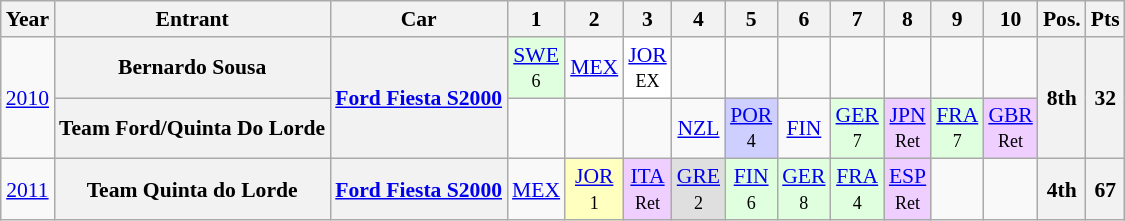<table class="wikitable" border="1" style="text-align:center; font-size:90%;">
<tr>
<th>Year</th>
<th>Entrant</th>
<th>Car</th>
<th>1</th>
<th>2</th>
<th>3</th>
<th>4</th>
<th>5</th>
<th>6</th>
<th>7</th>
<th>8</th>
<th>9</th>
<th>10</th>
<th>Pos.</th>
<th>Pts</th>
</tr>
<tr>
<td rowspan=2><a href='#'>2010</a></td>
<th>Bernardo Sousa</th>
<th rowspan=2><a href='#'>Ford Fiesta S2000</a></th>
<td style="background:#DFFFDF;"><a href='#'>SWE</a><br><small>6</small></td>
<td><a href='#'>MEX</a></td>
<td style="background:#FFFFFF;"><a href='#'>JOR</a><br><small>EX</small></td>
<td></td>
<td></td>
<td></td>
<td></td>
<td></td>
<td></td>
<td></td>
<th rowspan=2>8th</th>
<th rowspan=2>32</th>
</tr>
<tr>
<th>Team Ford/Quinta Do Lorde</th>
<td></td>
<td></td>
<td></td>
<td><a href='#'>NZL</a></td>
<td style="background:#CFCFFF;"><a href='#'>POR</a><br><small>4</small></td>
<td><a href='#'>FIN</a></td>
<td style="background:#DFFFDF;"><a href='#'>GER</a><br><small>7</small></td>
<td style="background:#EFCFFF;"><a href='#'>JPN</a><br><small>Ret</small></td>
<td style="background:#DFFFDF;"><a href='#'>FRA</a><br><small>7</small></td>
<td style="background:#EFCFFF;"><a href='#'>GBR</a><br><small>Ret</small></td>
</tr>
<tr>
<td><a href='#'>2011</a></td>
<th>Team Quinta do Lorde</th>
<th><a href='#'>Ford Fiesta S2000</a></th>
<td><a href='#'>MEX</a></td>
<td style="background:#FFFFBF;"><a href='#'>JOR</a><br><small>1</small></td>
<td style="background:#EFCFFF;"><a href='#'>ITA</a><br><small>Ret</small></td>
<td style="background:#DFDFDF;"><a href='#'>GRE</a><br><small>2</small></td>
<td style="background:#DFFFDF;"><a href='#'>FIN</a><br><small>6</small></td>
<td style="background:#DFFFDF;"><a href='#'>GER</a><br><small>8</small></td>
<td style="background:#DFFFDF;"><a href='#'>FRA</a><br><small>4</small></td>
<td style="background:#EFCFFF;"><a href='#'>ESP</a><br><small>Ret</small></td>
<td></td>
<td></td>
<th>4th</th>
<th>67</th>
</tr>
</table>
